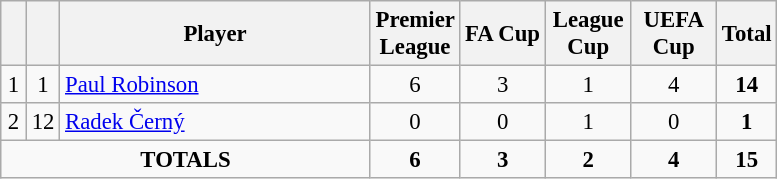<table class="wikitable sortable" style="font-size: 95%; text-align: center;">
<tr>
<th width=10></th>
<th width=10></th>
<th width=200>Player</th>
<th width=50>Premier League</th>
<th width=50>FA Cup</th>
<th width=50>League Cup</th>
<th width=50>UEFA Cup</th>
<th>Total</th>
</tr>
<tr>
<td>1</td>
<td>1</td>
<td align="left"> <a href='#'>Paul Robinson</a></td>
<td>6</td>
<td>3</td>
<td>1</td>
<td>4</td>
<td><strong>14</strong></td>
</tr>
<tr>
<td>2</td>
<td>12</td>
<td align="left"> <a href='#'>Radek Černý</a></td>
<td>0</td>
<td>0</td>
<td>1</td>
<td>0</td>
<td><strong>1</strong></td>
</tr>
<tr>
<td colspan="3"><strong>TOTALS</strong></td>
<td><strong>6</strong></td>
<td><strong>3</strong></td>
<td><strong>2</strong></td>
<td><strong>4</strong></td>
<td><strong>15</strong></td>
</tr>
</table>
